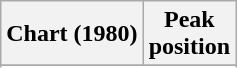<table class="wikitable sortable plainrowheaders" style="text-align:center">
<tr>
<th scope="col">Chart (1980)</th>
<th scope="col">Peak<br> position</th>
</tr>
<tr>
</tr>
<tr>
</tr>
</table>
